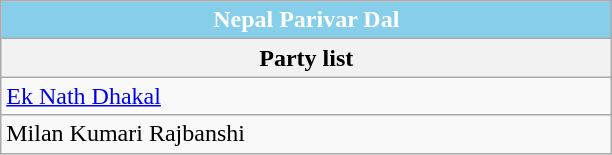<table class="wikitable mw-collapsible mw-collapsed" role="presentation">
<tr>
<th style="width: 300pt; background:#87CEEB; color: white;">Nepal Parivar Dal</th>
</tr>
<tr>
<th>Party list</th>
</tr>
<tr>
<td><a href='#'>Ek Nath Dhakal</a></td>
</tr>
<tr>
<td>Milan Kumari Rajbanshi</td>
</tr>
</table>
